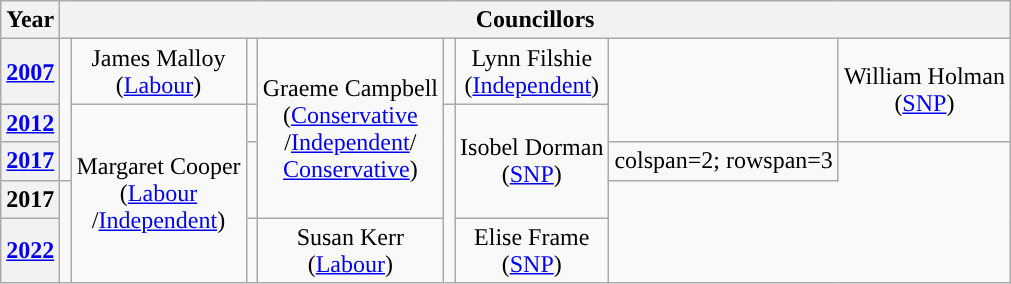<table class="wikitable" style="text-align:center">
<tr>
<th>Year</th>
<th colspan=8>Councillors</th>
</tr>
<tr>
<th><a href='#'>2007</a></th>
<td rowspan=3; style="background-color: "></td>
<td rowspan=1>James Malloy<br>(<a href='#'>Labour</a>)</td>
<td rowspan=1; style="background-color: "></td>
<td rowspan=4>Graeme Campbell<br>(<a href='#'>Conservative</a><br>/<a href='#'>Independent</a>/<br><a href='#'>Conservative</a>)</td>
<td rowspan=1; style="background-color: "></td>
<td rowspan=1>Lynn Filshie<br>(<a href='#'>Independent</a>)</td>
<td rowspan=2; style="background-color: "></td>
<td rowspan=2>William Holman<br>(<a href='#'>SNP</a>)</td>
</tr>
<tr>
<th><a href='#'>2012</a></th>
<td rowspan=4>Margaret Cooper<br>(<a href='#'>Labour</a><br>/<a href='#'>Independent</a>)</td>
<td rowspan=1; style="background-color: "></td>
<td rowspan=4; style="background-color: "></td>
<td rowspan=3>Isobel Dorman<br>(<a href='#'>SNP</a>)</td>
</tr>
<tr>
<th><a href='#'>2017</a></th>
<td rowspan=2; style="background-color: "></td>
<td>colspan=2; rowspan=3 </td>
</tr>
<tr>
<th>2017</th>
<td rowspan=2; style="background-color: "></td>
</tr>
<tr>
<th><a href='#'>2022</a></th>
<td rowspan=1; style="background-color: "></td>
<td rowspan=1>Susan Kerr<br>(<a href='#'>Labour</a>)</td>
<td rowspan=1>Elise Frame<br>(<a href='#'>SNP</a>)</td>
</tr>
</table>
